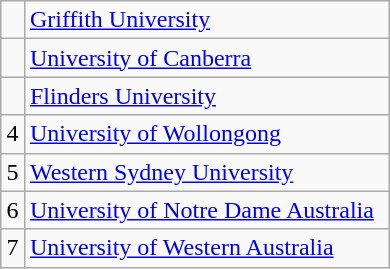<table class="wikitable" style="width:260px;">
<tr>
<td align=center></td>
<td><a href='#'>Griffith University</a></td>
</tr>
<tr>
<td align=center></td>
<td><a href='#'>University of Canberra</a></td>
</tr>
<tr>
<td align=center></td>
<td><a href='#'>Flinders University</a></td>
</tr>
<tr>
<td align=center>4</td>
<td><a href='#'>University of Wollongong</a></td>
</tr>
<tr>
<td align=center>5</td>
<td><a href='#'>Western Sydney University</a></td>
</tr>
<tr>
<td align=center>6</td>
<td><a href='#'>University of Notre Dame Australia</a></td>
</tr>
<tr>
<td align=center>7</td>
<td><a href='#'>University of Western Australia</a></td>
</tr>
</table>
